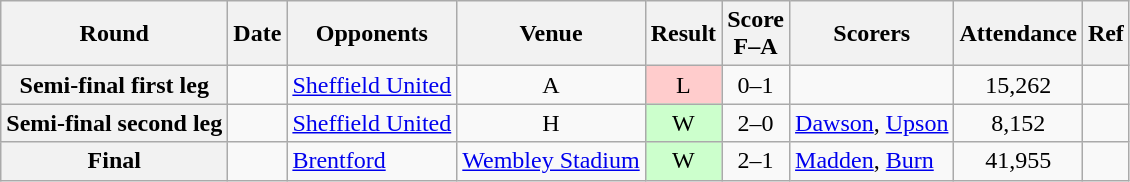<table class="wikitable plainrowheaders sortable" style="text-align:center">
<tr>
<th scope="col">Round</th>
<th scope="col">Date</th>
<th scope="col">Opponents</th>
<th scope="col">Venue</th>
<th scope="col">Result</th>
<th scope="col">Score<br>F–A</th>
<th scope="col" class="unsortable">Scorers</th>
<th scope="col">Attendance</th>
<th scope="col" class="unsortable">Ref</th>
</tr>
<tr>
<th scope="row">Semi-final first leg</th>
<td align="left"></td>
<td align="left"><a href='#'>Sheffield United</a></td>
<td>A</td>
<td style="background-color:#FFCCCC">L</td>
<td>0–1</td>
<td align="left"></td>
<td>15,262</td>
<td></td>
</tr>
<tr>
<th scope="row">Semi-final second leg</th>
<td align="left"></td>
<td align="left"><a href='#'>Sheffield United</a></td>
<td>H</td>
<td style="background-color:#CCFFCC">W</td>
<td>2–0</td>
<td align="left"><a href='#'>Dawson</a>, <a href='#'>Upson</a></td>
<td>8,152</td>
<td></td>
</tr>
<tr>
<th scope="row">Final</th>
<td align="left"></td>
<td align="left"><a href='#'>Brentford</a></td>
<td><a href='#'>Wembley Stadium</a></td>
<td style="background-color:#CCFFCC">W</td>
<td>2–1</td>
<td align="left"><a href='#'>Madden</a>, <a href='#'>Burn</a></td>
<td>41,955</td>
<td></td>
</tr>
</table>
